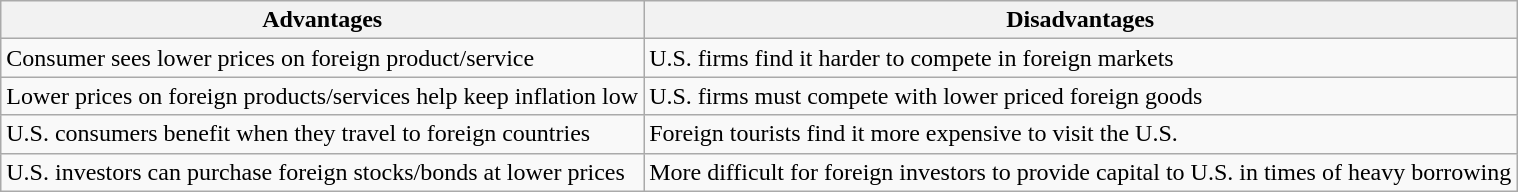<table class="wikitable">
<tr>
<th>Advantages</th>
<th>Disadvantages</th>
</tr>
<tr>
<td>Consumer sees lower prices on foreign product/service</td>
<td>U.S. firms find it harder to compete in foreign markets</td>
</tr>
<tr>
<td>Lower prices on foreign products/services help keep inflation low</td>
<td>U.S. firms must compete with lower priced foreign goods</td>
</tr>
<tr>
<td>U.S. consumers benefit when they travel to foreign countries</td>
<td>Foreign tourists find it more expensive to visit the U.S.</td>
</tr>
<tr>
<td>U.S. investors can purchase foreign stocks/bonds at lower prices</td>
<td>More difficult for foreign investors to provide capital to U.S. in times of heavy borrowing</td>
</tr>
</table>
